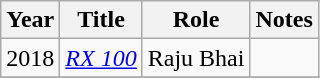<table class="wikitable sortable">
<tr>
<th>Year</th>
<th>Title</th>
<th>Role</th>
<th class="unsortable">Notes</th>
</tr>
<tr>
<td>2018</td>
<td><em><a href='#'>RX 100</a></em></td>
<td>Raju Bhai</td>
<td></td>
</tr>
<tr>
</tr>
</table>
